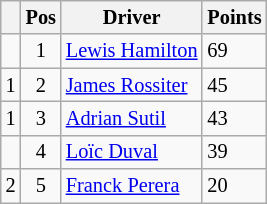<table class="wikitable" style="font-size:85%;">
<tr>
<th></th>
<th>Pos</th>
<th>Driver</th>
<th>Points</th>
</tr>
<tr>
<td align=left></td>
<td align=center>1</td>
<td> <a href='#'>Lewis Hamilton</a></td>
<td>69</td>
</tr>
<tr>
<td align=left> 1</td>
<td align=center>2</td>
<td> <a href='#'>James Rossiter</a></td>
<td>45</td>
</tr>
<tr>
<td align=left> 1</td>
<td align=center>3</td>
<td> <a href='#'>Adrian Sutil</a></td>
<td>43</td>
</tr>
<tr>
<td align=left></td>
<td align=center>4</td>
<td> <a href='#'>Loïc Duval</a></td>
<td>39</td>
</tr>
<tr>
<td align=left> 2</td>
<td align=center>5</td>
<td> <a href='#'>Franck Perera</a></td>
<td>20</td>
</tr>
</table>
